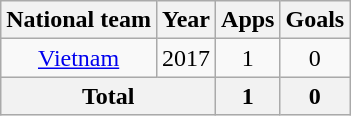<table class="wikitable" style="text-align:center">
<tr>
<th>National team</th>
<th>Year</th>
<th>Apps</th>
<th>Goals</th>
</tr>
<tr>
<td rowspan="1"><a href='#'>Vietnam</a></td>
<td>2017</td>
<td>1</td>
<td>0</td>
</tr>
<tr>
<th colspan=2>Total</th>
<th>1</th>
<th>0</th>
</tr>
</table>
